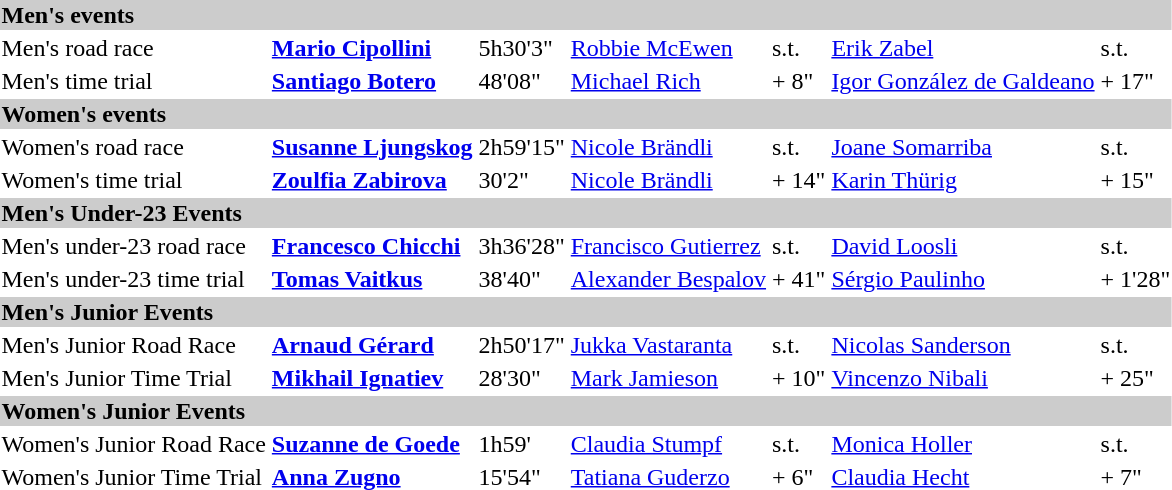<table>
<tr bgcolor="#cccccc">
<td colspan=7><strong>Men's events</strong></td>
</tr>
<tr>
<td>Men's road race <br></td>
<td><strong><a href='#'>Mario Cipollini</a></strong><br><small></small></td>
<td>5h30'3"</td>
<td><a href='#'>Robbie McEwen</a><br><small></small></td>
<td>s.t.</td>
<td><a href='#'>Erik Zabel</a><br><small></small></td>
<td>s.t.</td>
</tr>
<tr>
<td>Men's time trial<br></td>
<td><strong><a href='#'>Santiago Botero</a></strong><br><small></small></td>
<td>48'08"</td>
<td><a href='#'>Michael Rich</a><br><small></small></td>
<td>+ 8"</td>
<td><a href='#'>Igor González de Galdeano</a><br><small></small></td>
<td>+ 17"</td>
</tr>
<tr bgcolor="#cccccc">
<td colspan=7><strong>Women's events</strong></td>
</tr>
<tr>
<td>Women's road race<br></td>
<td><strong><a href='#'>Susanne Ljungskog</a></strong><br><small></small></td>
<td>2h59'15"</td>
<td><a href='#'>Nicole Brändli</a><br><small></small></td>
<td>s.t.</td>
<td><a href='#'>Joane Somarriba</a><br><small></small></td>
<td>s.t.</td>
</tr>
<tr>
<td>Women's time trial<br></td>
<td><strong><a href='#'>Zoulfia Zabirova</a></strong><br><small></small></td>
<td>30'2"</td>
<td><a href='#'>Nicole Brändli</a><br><small></small></td>
<td>+ 14"</td>
<td><a href='#'>Karin Thürig</a><br><small></small></td>
<td>+ 15"</td>
</tr>
<tr bgcolor="#cccccc">
<td colspan=7><strong>Men's Under-23 Events</strong></td>
</tr>
<tr>
<td>Men's under-23 road race<br></td>
<td><strong><a href='#'>Francesco Chicchi</a></strong><br><small></small></td>
<td>3h36'28"</td>
<td><a href='#'>Francisco Gutierrez</a><br><small></small></td>
<td>s.t.</td>
<td><a href='#'>David Loosli</a><br><small></small></td>
<td>s.t.</td>
</tr>
<tr>
<td>Men's under-23 time trial<br></td>
<td><strong><a href='#'>Tomas Vaitkus</a></strong><br><small></small></td>
<td>38'40"</td>
<td><a href='#'>Alexander Bespalov</a><br><small></small></td>
<td>+ 41"</td>
<td><a href='#'>Sérgio Paulinho</a><br><small></small></td>
<td>+ 1'28"</td>
</tr>
<tr bgcolor="#cccccc">
<td colspan=7><strong>Men's Junior Events</strong></td>
</tr>
<tr>
<td>Men's Junior Road Race<br></td>
<td><strong><a href='#'>Arnaud Gérard</a></strong><br><small></small></td>
<td>2h50'17"</td>
<td><a href='#'>Jukka Vastaranta</a><br><small></small></td>
<td>s.t.</td>
<td><a href='#'>Nicolas Sanderson</a><br><small></small></td>
<td>s.t.</td>
</tr>
<tr>
<td>Men's Junior Time Trial<br></td>
<td><strong><a href='#'>Mikhail Ignatiev</a></strong><br><small></small></td>
<td>28'30"</td>
<td><a href='#'>Mark Jamieson</a><br><small></small></td>
<td>+ 10"</td>
<td><a href='#'>Vincenzo Nibali</a><br><small></small></td>
<td>+ 25"</td>
</tr>
<tr bgcolor="#cccccc">
<td colspan=7><strong>Women's Junior Events</strong></td>
</tr>
<tr>
<td>Women's Junior Road Race<br></td>
<td><strong><a href='#'>Suzanne de Goede</a></strong><br><small></small></td>
<td>1h59'</td>
<td><a href='#'>Claudia Stumpf</a><br><small></small></td>
<td>s.t.</td>
<td><a href='#'>Monica Holler</a><br><small></small></td>
<td>s.t.</td>
</tr>
<tr>
<td>Women's Junior Time Trial<br></td>
<td><strong><a href='#'>Anna Zugno</a></strong><br><small></small></td>
<td>15'54"</td>
<td><a href='#'>Tatiana Guderzo</a><br><small></small></td>
<td>+ 6"</td>
<td><a href='#'>Claudia Hecht</a><br><small></small></td>
<td>+ 7"</td>
</tr>
<tr>
</tr>
</table>
